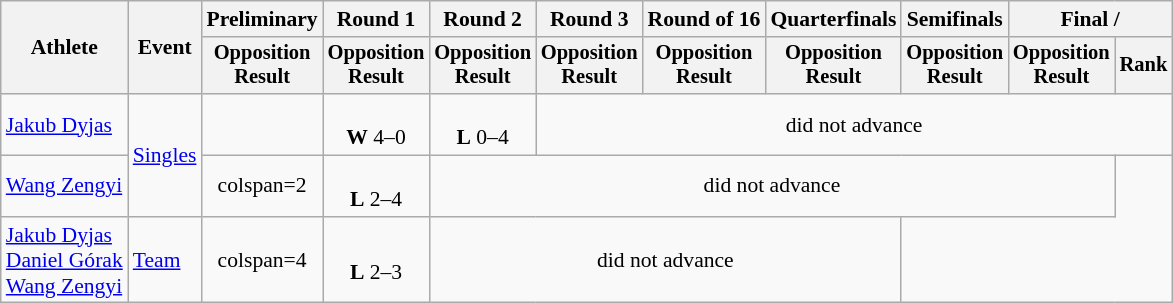<table class="wikitable" style="font-size:90%;">
<tr>
<th rowspan=2>Athlete</th>
<th rowspan=2>Event</th>
<th>Preliminary</th>
<th>Round 1</th>
<th>Round 2</th>
<th>Round 3</th>
<th>Round of 16</th>
<th>Quarterfinals</th>
<th>Semifinals</th>
<th colspan=2>Final / </th>
</tr>
<tr style="font-size:95%">
<th>Opposition<br>Result</th>
<th>Opposition<br>Result</th>
<th>Opposition<br>Result</th>
<th>Opposition<br>Result</th>
<th>Opposition<br>Result</th>
<th>Opposition<br>Result</th>
<th>Opposition<br>Result</th>
<th>Opposition<br>Result</th>
<th>Rank</th>
</tr>
<tr align=center>
<td align=left><a href='#'>Jakub Dyjas</a></td>
<td align=left rowspan=2><a href='#'>Singles</a></td>
<td></td>
<td><br><strong>W</strong> 4–0</td>
<td><br><strong>L</strong> 0–4</td>
<td colspan=6>did not advance</td>
</tr>
<tr align=center>
<td align=left><a href='#'>Wang Zengyi</a></td>
<td>colspan=2 </td>
<td><br><strong>L</strong> 2–4</td>
<td colspan=6>did not advance</td>
</tr>
<tr align=center>
<td align=left><a href='#'>Jakub Dyjas</a><br><a href='#'>Daniel Górak</a><br><a href='#'>Wang Zengyi</a></td>
<td align=left><a href='#'>Team</a></td>
<td>colspan=4 </td>
<td><br><strong>L</strong> 2–3</td>
<td colspan=4>did not advance</td>
</tr>
</table>
